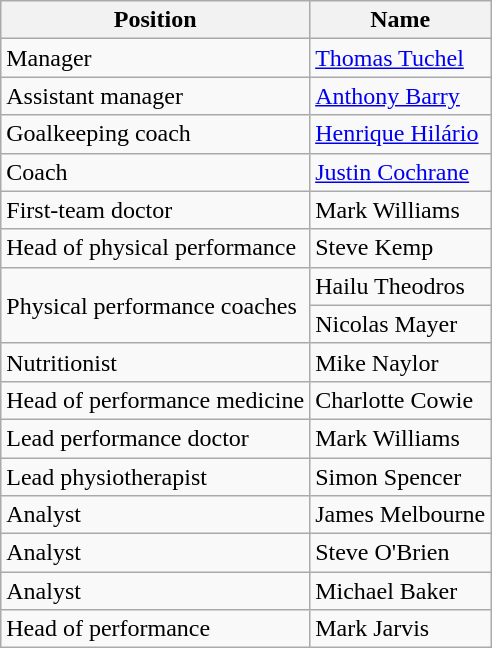<table class="wikitable">
<tr>
<th>Position</th>
<th>Name</th>
</tr>
<tr>
<td>Manager</td>
<td> <a href='#'>Thomas Tuchel</a></td>
</tr>
<tr>
<td>Assistant manager</td>
<td> <a href='#'>Anthony Barry</a></td>
</tr>
<tr>
<td>Goalkeeping coach</td>
<td> <a href='#'>Henrique Hilário</a></td>
</tr>
<tr>
<td>Coach</td>
<td> <a href='#'>Justin Cochrane</a></td>
</tr>
<tr>
<td>First-team doctor</td>
<td> Mark Williams</td>
</tr>
<tr>
<td>Head of physical performance</td>
<td> Steve Kemp</td>
</tr>
<tr>
<td rowspan="2">Physical performance coaches</td>
<td> Hailu Theodros</td>
</tr>
<tr>
<td> Nicolas Mayer</td>
</tr>
<tr>
<td>Nutritionist</td>
<td> Mike Naylor</td>
</tr>
<tr>
<td>Head of performance medicine</td>
<td> Charlotte Cowie</td>
</tr>
<tr>
<td>Lead performance doctor</td>
<td> Mark Williams</td>
</tr>
<tr>
<td>Lead physiotherapist</td>
<td> Simon Spencer</td>
</tr>
<tr>
<td>Analyst</td>
<td> James Melbourne</td>
</tr>
<tr>
<td>Analyst</td>
<td> Steve O'Brien</td>
</tr>
<tr>
<td>Analyst</td>
<td> Michael Baker</td>
</tr>
<tr>
<td>Head of performance</td>
<td> Mark Jarvis</td>
</tr>
</table>
